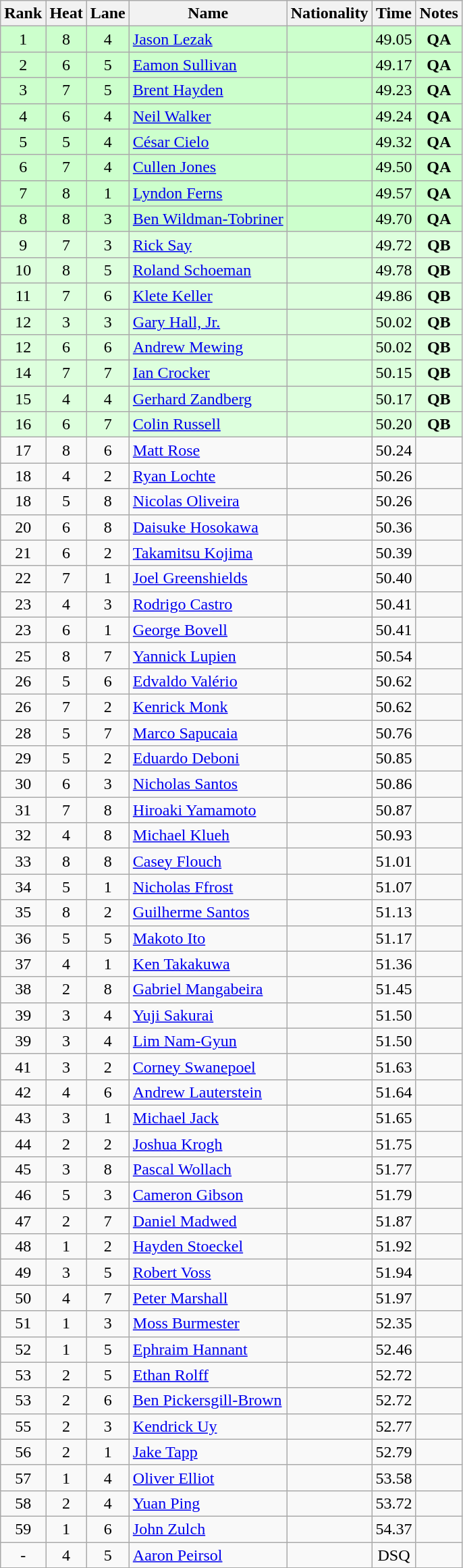<table class="wikitable sortable" style="text-align:center">
<tr>
<th>Rank</th>
<th>Heat</th>
<th>Lane</th>
<th>Name</th>
<th>Nationality</th>
<th>Time</th>
<th>Notes</th>
</tr>
<tr bgcolor=ccffcc>
<td>1</td>
<td>8</td>
<td>4</td>
<td align=left><a href='#'>Jason Lezak</a></td>
<td align=left></td>
<td>49.05</td>
<td><strong>QA</strong></td>
</tr>
<tr bgcolor=ccffcc>
<td>2</td>
<td>6</td>
<td>5</td>
<td align=left><a href='#'>Eamon Sullivan</a></td>
<td align=left></td>
<td>49.17</td>
<td><strong>QA</strong></td>
</tr>
<tr bgcolor=ccffcc>
<td>3</td>
<td>7</td>
<td>5</td>
<td align=left><a href='#'>Brent Hayden</a></td>
<td align=left></td>
<td>49.23</td>
<td><strong>QA</strong></td>
</tr>
<tr bgcolor=ccffcc>
<td>4</td>
<td>6</td>
<td>4</td>
<td align=left><a href='#'>Neil Walker</a></td>
<td align=left></td>
<td>49.24</td>
<td><strong>QA</strong></td>
</tr>
<tr bgcolor=ccffcc>
<td>5</td>
<td>5</td>
<td>4</td>
<td align=left><a href='#'>César Cielo</a></td>
<td align=left></td>
<td>49.32</td>
<td><strong>QA</strong></td>
</tr>
<tr bgcolor=ccffcc>
<td>6</td>
<td>7</td>
<td>4</td>
<td align=left><a href='#'>Cullen Jones</a></td>
<td align=left></td>
<td>49.50</td>
<td><strong>QA</strong></td>
</tr>
<tr bgcolor=ccffcc>
<td>7</td>
<td>8</td>
<td>1</td>
<td align=left><a href='#'>Lyndon Ferns</a></td>
<td align=left></td>
<td>49.57</td>
<td><strong>QA</strong></td>
</tr>
<tr bgcolor=ccffcc>
<td>8</td>
<td>8</td>
<td>3</td>
<td align=left><a href='#'>Ben Wildman-Tobriner</a></td>
<td align=left></td>
<td>49.70</td>
<td><strong>QA</strong></td>
</tr>
<tr bgcolor=ddffdd>
<td>9</td>
<td>7</td>
<td>3</td>
<td align=left><a href='#'>Rick Say</a></td>
<td align=left></td>
<td>49.72</td>
<td><strong>QB</strong></td>
</tr>
<tr bgcolor=ddffdd>
<td>10</td>
<td>8</td>
<td>5</td>
<td align=left><a href='#'>Roland Schoeman</a></td>
<td align=left></td>
<td>49.78</td>
<td><strong>QB</strong></td>
</tr>
<tr bgcolor=ddffdd>
<td>11</td>
<td>7</td>
<td>6</td>
<td align=left><a href='#'>Klete Keller</a></td>
<td align=left></td>
<td>49.86</td>
<td><strong>QB</strong></td>
</tr>
<tr bgcolor=ddffdd>
<td>12</td>
<td>3</td>
<td>3</td>
<td align=left><a href='#'>Gary Hall, Jr.</a></td>
<td align=left></td>
<td>50.02</td>
<td><strong>QB</strong></td>
</tr>
<tr bgcolor=ddffdd>
<td>12</td>
<td>6</td>
<td>6</td>
<td align=left><a href='#'>Andrew Mewing</a></td>
<td align=left></td>
<td>50.02</td>
<td><strong>QB</strong></td>
</tr>
<tr bgcolor=ddffdd>
<td>14</td>
<td>7</td>
<td>7</td>
<td align=left><a href='#'>Ian Crocker</a></td>
<td align=left></td>
<td>50.15</td>
<td><strong>QB</strong></td>
</tr>
<tr bgcolor=ddffdd>
<td>15</td>
<td>4</td>
<td>4</td>
<td align=left><a href='#'>Gerhard Zandberg</a></td>
<td align=left></td>
<td>50.17</td>
<td><strong>QB</strong></td>
</tr>
<tr bgcolor=ddffdd>
<td>16</td>
<td>6</td>
<td>7</td>
<td align=left><a href='#'>Colin Russell</a></td>
<td align=left></td>
<td>50.20</td>
<td><strong>QB</strong></td>
</tr>
<tr>
<td>17</td>
<td>8</td>
<td>6</td>
<td align=left><a href='#'>Matt Rose</a></td>
<td align=left></td>
<td>50.24</td>
<td></td>
</tr>
<tr>
<td>18</td>
<td>4</td>
<td>2</td>
<td align=left><a href='#'>Ryan Lochte</a></td>
<td align=left></td>
<td>50.26</td>
<td></td>
</tr>
<tr>
<td>18</td>
<td>5</td>
<td>8</td>
<td align=left><a href='#'>Nicolas Oliveira</a></td>
<td align=left></td>
<td>50.26</td>
<td></td>
</tr>
<tr>
<td>20</td>
<td>6</td>
<td>8</td>
<td align=left><a href='#'>Daisuke Hosokawa</a></td>
<td align=left></td>
<td>50.36</td>
<td></td>
</tr>
<tr>
<td>21</td>
<td>6</td>
<td>2</td>
<td align=left><a href='#'>Takamitsu Kojima</a></td>
<td align=left></td>
<td>50.39</td>
<td></td>
</tr>
<tr>
<td>22</td>
<td>7</td>
<td>1</td>
<td align=left><a href='#'>Joel Greenshields</a></td>
<td align=left></td>
<td>50.40</td>
<td></td>
</tr>
<tr>
<td>23</td>
<td>4</td>
<td>3</td>
<td align=left><a href='#'>Rodrigo Castro</a></td>
<td align=left></td>
<td>50.41</td>
<td></td>
</tr>
<tr>
<td>23</td>
<td>6</td>
<td>1</td>
<td align=left><a href='#'>George Bovell</a></td>
<td align=left></td>
<td>50.41</td>
<td></td>
</tr>
<tr>
<td>25</td>
<td>8</td>
<td>7</td>
<td align=left><a href='#'>Yannick Lupien</a></td>
<td align=left></td>
<td>50.54</td>
<td></td>
</tr>
<tr>
<td>26</td>
<td>5</td>
<td>6</td>
<td align=left><a href='#'>Edvaldo Valério</a></td>
<td align=left></td>
<td>50.62</td>
<td></td>
</tr>
<tr>
<td>26</td>
<td>7</td>
<td>2</td>
<td align=left><a href='#'>Kenrick Monk</a></td>
<td align=left></td>
<td>50.62</td>
<td></td>
</tr>
<tr>
<td>28</td>
<td>5</td>
<td>7</td>
<td align=left><a href='#'>Marco Sapucaia</a></td>
<td align=left></td>
<td>50.76</td>
<td></td>
</tr>
<tr>
<td>29</td>
<td>5</td>
<td>2</td>
<td align=left><a href='#'>Eduardo Deboni</a></td>
<td align=left></td>
<td>50.85</td>
<td></td>
</tr>
<tr>
<td>30</td>
<td>6</td>
<td>3</td>
<td align=left><a href='#'>Nicholas Santos</a></td>
<td align=left></td>
<td>50.86</td>
<td></td>
</tr>
<tr>
<td>31</td>
<td>7</td>
<td>8</td>
<td align=left><a href='#'>Hiroaki Yamamoto</a></td>
<td align=left></td>
<td>50.87</td>
<td></td>
</tr>
<tr>
<td>32</td>
<td>4</td>
<td>8</td>
<td align=left><a href='#'>Michael Klueh</a></td>
<td align=left></td>
<td>50.93</td>
<td></td>
</tr>
<tr>
<td>33</td>
<td>8</td>
<td>8</td>
<td align=left><a href='#'>Casey Flouch</a></td>
<td align=left></td>
<td>51.01</td>
<td></td>
</tr>
<tr>
<td>34</td>
<td>5</td>
<td>1</td>
<td align=left><a href='#'>Nicholas Ffrost</a></td>
<td align=left></td>
<td>51.07</td>
<td></td>
</tr>
<tr>
<td>35</td>
<td>8</td>
<td>2</td>
<td align=left><a href='#'>Guilherme Santos</a></td>
<td align=left></td>
<td>51.13</td>
<td></td>
</tr>
<tr>
<td>36</td>
<td>5</td>
<td>5</td>
<td align=left><a href='#'>Makoto Ito</a></td>
<td align=left></td>
<td>51.17</td>
<td></td>
</tr>
<tr>
<td>37</td>
<td>4</td>
<td>1</td>
<td align=left><a href='#'>Ken Takakuwa</a></td>
<td align=left></td>
<td>51.36</td>
<td></td>
</tr>
<tr>
<td>38</td>
<td>2</td>
<td>8</td>
<td align=left><a href='#'>Gabriel Mangabeira</a></td>
<td align=left></td>
<td>51.45</td>
<td></td>
</tr>
<tr>
<td>39</td>
<td>3</td>
<td>4</td>
<td align=left><a href='#'>Yuji Sakurai</a></td>
<td align=left></td>
<td>51.50</td>
<td></td>
</tr>
<tr>
<td>39</td>
<td>3</td>
<td>4</td>
<td align=left><a href='#'>Lim Nam-Gyun</a></td>
<td align=left></td>
<td>51.50</td>
<td></td>
</tr>
<tr>
<td>41</td>
<td>3</td>
<td>2</td>
<td align=left><a href='#'>Corney Swanepoel</a></td>
<td align=left></td>
<td>51.63</td>
<td></td>
</tr>
<tr>
<td>42</td>
<td>4</td>
<td>6</td>
<td align=left><a href='#'>Andrew Lauterstein</a></td>
<td align=left></td>
<td>51.64</td>
<td></td>
</tr>
<tr>
<td>43</td>
<td>3</td>
<td>1</td>
<td align=left><a href='#'>Michael Jack</a></td>
<td align=left></td>
<td>51.65</td>
<td></td>
</tr>
<tr>
<td>44</td>
<td>2</td>
<td>2</td>
<td align=left><a href='#'>Joshua Krogh</a></td>
<td align=left></td>
<td>51.75</td>
<td></td>
</tr>
<tr>
<td>45</td>
<td>3</td>
<td>8</td>
<td align=left><a href='#'>Pascal Wollach</a></td>
<td align=left></td>
<td>51.77</td>
<td></td>
</tr>
<tr>
<td>46</td>
<td>5</td>
<td>3</td>
<td align=left><a href='#'>Cameron Gibson</a></td>
<td align=left></td>
<td>51.79</td>
<td></td>
</tr>
<tr>
<td>47</td>
<td>2</td>
<td>7</td>
<td align=left><a href='#'>Daniel Madwed</a></td>
<td align=left></td>
<td>51.87</td>
<td></td>
</tr>
<tr>
<td>48</td>
<td>1</td>
<td>2</td>
<td align=left><a href='#'>Hayden Stoeckel</a></td>
<td align=left></td>
<td>51.92</td>
<td></td>
</tr>
<tr>
<td>49</td>
<td>3</td>
<td>5</td>
<td align=left><a href='#'>Robert Voss</a></td>
<td align=left></td>
<td>51.94</td>
<td></td>
</tr>
<tr>
<td>50</td>
<td>4</td>
<td>7</td>
<td align=left><a href='#'>Peter Marshall</a></td>
<td align=left></td>
<td>51.97</td>
<td></td>
</tr>
<tr>
<td>51</td>
<td>1</td>
<td>3</td>
<td align=left><a href='#'>Moss Burmester</a></td>
<td align=left></td>
<td>52.35</td>
<td></td>
</tr>
<tr>
<td>52</td>
<td>1</td>
<td>5</td>
<td align=left><a href='#'>Ephraim Hannant</a></td>
<td align=left></td>
<td>52.46</td>
<td></td>
</tr>
<tr>
<td>53</td>
<td>2</td>
<td>5</td>
<td align=left><a href='#'>Ethan Rolff</a></td>
<td align=left></td>
<td>52.72</td>
<td></td>
</tr>
<tr>
<td>53</td>
<td>2</td>
<td>6</td>
<td align=left><a href='#'>Ben Pickersgill-Brown</a></td>
<td align=left></td>
<td>52.72</td>
<td></td>
</tr>
<tr>
<td>55</td>
<td>2</td>
<td>3</td>
<td align=left><a href='#'>Kendrick Uy</a></td>
<td align=left></td>
<td>52.77</td>
<td></td>
</tr>
<tr>
<td>56</td>
<td>2</td>
<td>1</td>
<td align=left><a href='#'>Jake Tapp</a></td>
<td align=left></td>
<td>52.79</td>
<td></td>
</tr>
<tr>
<td>57</td>
<td>1</td>
<td>4</td>
<td align=left><a href='#'>Oliver Elliot</a></td>
<td align=left></td>
<td>53.58</td>
<td></td>
</tr>
<tr>
<td>58</td>
<td>2</td>
<td>4</td>
<td align=left><a href='#'>Yuan Ping</a></td>
<td align=left></td>
<td>53.72</td>
<td></td>
</tr>
<tr>
<td>59</td>
<td>1</td>
<td>6</td>
<td align=left><a href='#'>John Zulch</a></td>
<td align=left></td>
<td>54.37</td>
<td></td>
</tr>
<tr>
<td>-</td>
<td>4</td>
<td>5</td>
<td align=left><a href='#'>Aaron Peirsol</a></td>
<td align=left></td>
<td>DSQ</td>
<td></td>
</tr>
</table>
